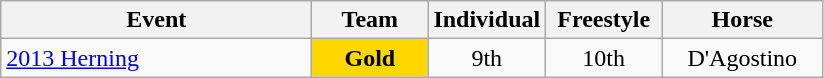<table class="wikitable" style="text-align: center;">
<tr ">
<th style="width:200px;">Event</th>
<th style="width:70px;">Team</th>
<th style="width:70px;">Individual</th>
<th style="width:70px;">Freestyle</th>
<th style="width:100px;">Horse</th>
</tr>
<tr>
<td align=left> <a href='#'>2013 Herning</a></td>
<td style="background:gold;"><strong>Gold</strong></td>
<td>9th</td>
<td>10th</td>
<td>D'Agostino</td>
</tr>
</table>
